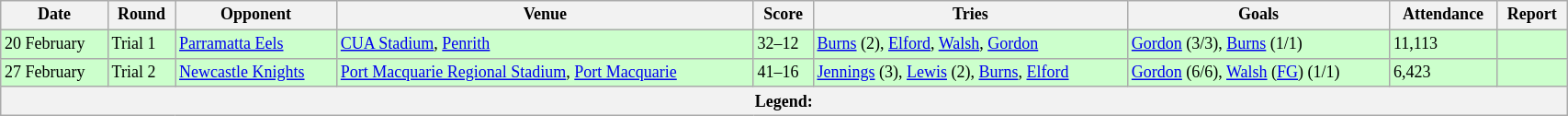<table class="wikitable"  style="font-size:75%; width:90%;">
<tr>
<th>Date</th>
<th>Round</th>
<th>Opponent</th>
<th>Venue</th>
<th>Score</th>
<th>Tries</th>
<th>Goals</th>
<th>Attendance</th>
<th>Report</th>
</tr>
<tr style="background:#cfc;">
<td>20 February</td>
<td>Trial 1</td>
<td> <a href='#'>Parramatta Eels</a></td>
<td><a href='#'>CUA Stadium</a>, <a href='#'>Penrith</a></td>
<td>32–12</td>
<td><a href='#'>Burns</a> (2), <a href='#'>Elford</a>, <a href='#'>Walsh</a>, <a href='#'>Gordon</a></td>
<td><a href='#'>Gordon</a> (3/3), <a href='#'>Burns</a> (1/1)</td>
<td>11,113</td>
<td></td>
</tr>
<tr style="background:#cfc;">
<td>27 February</td>
<td>Trial 2</td>
<td> <a href='#'>Newcastle Knights</a></td>
<td><a href='#'>Port Macquarie Regional Stadium</a>, <a href='#'>Port Macquarie</a></td>
<td>41–16</td>
<td><a href='#'>Jennings</a> (3), <a href='#'>Lewis</a> (2), <a href='#'>Burns</a>, <a href='#'>Elford</a></td>
<td><a href='#'>Gordon</a> (6/6), <a href='#'>Walsh</a> (<a href='#'>FG</a>) (1/1)</td>
<td>6,423</td>
<td></td>
</tr>
<tr>
<th colspan="11"><strong>Legend</strong>:   </th>
</tr>
</table>
